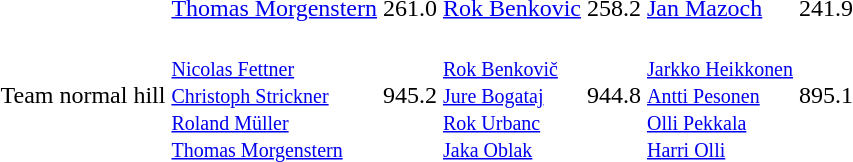<table>
<tr>
<td></td>
<td><a href='#'>Thomas Morgenstern</a><br></td>
<td>261.0</td>
<td><a href='#'>Rok Benkovic</a><br></td>
<td>258.2</td>
<td><a href='#'>Jan Mazoch</a><br></td>
<td>241.9</td>
</tr>
<tr>
<td>Team normal hill</td>
<td><br><small><a href='#'>Nicolas Fettner</a><br><a href='#'>Christoph Strickner</a><br><a href='#'>Roland Müller</a><br><a href='#'>Thomas Morgenstern</a></small></td>
<td>945.2</td>
<td><br><small><a href='#'>Rok Benkovič</a><br><a href='#'>Jure Bogataj</a><br><a href='#'>Rok Urbanc</a><br><a href='#'>Jaka Oblak</a></small></td>
<td>944.8</td>
<td><br><small><a href='#'>Jarkko Heikkonen</a><br><a href='#'>Antti Pesonen</a><br><a href='#'>Olli Pekkala</a><br><a href='#'>Harri Olli</a></small></td>
<td>895.1</td>
</tr>
</table>
